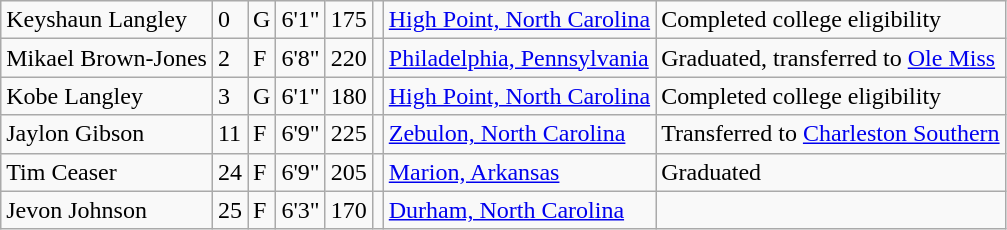<table class="wikitable sortable" border="1">
<tr>
<td>Keyshaun Langley</td>
<td>0</td>
<td>G</td>
<td>6'1"</td>
<td>175</td>
<td></td>
<td><a href='#'>High Point, North Carolina</a></td>
<td>Completed college eligibility</td>
</tr>
<tr>
<td>Mikael Brown-Jones</td>
<td>2</td>
<td>F</td>
<td>6'8"</td>
<td>220</td>
<td></td>
<td><a href='#'>Philadelphia, Pennsylvania</a></td>
<td>Graduated, transferred to <a href='#'>Ole Miss</a></td>
</tr>
<tr>
<td>Kobe Langley</td>
<td>3</td>
<td>G</td>
<td>6'1"</td>
<td>180</td>
<td></td>
<td><a href='#'>High Point, North Carolina</a></td>
<td>Completed college eligibility</td>
</tr>
<tr>
<td>Jaylon Gibson</td>
<td>11</td>
<td>F</td>
<td>6'9"</td>
<td>225</td>
<td></td>
<td><a href='#'>Zebulon, North Carolina</a></td>
<td>Transferred to <a href='#'>Charleston Southern</a></td>
</tr>
<tr>
<td>Tim Ceaser</td>
<td>24</td>
<td>F</td>
<td>6'9"</td>
<td>205</td>
<td></td>
<td><a href='#'>Marion, Arkansas</a></td>
<td>Graduated</td>
</tr>
<tr>
<td>Jevon Johnson</td>
<td>25</td>
<td>F</td>
<td>6'3"</td>
<td>170</td>
<td></td>
<td><a href='#'>Durham, North Carolina</a></td>
<td></td>
</tr>
</table>
